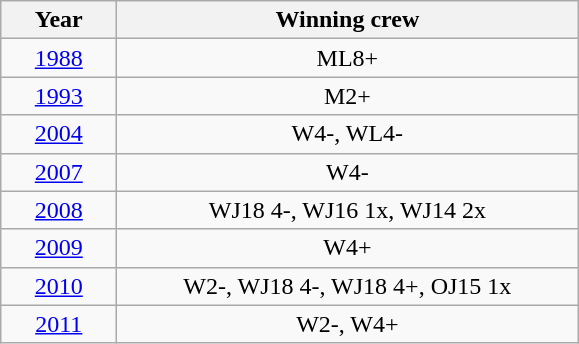<table class="wikitable" style="text-align:center">
<tr>
<th width=70>Year</th>
<th width=300>Winning crew</th>
</tr>
<tr>
<td><a href='#'>1988</a></td>
<td>ML8+</td>
</tr>
<tr>
<td><a href='#'>1993</a></td>
<td>M2+</td>
</tr>
<tr>
<td><a href='#'>2004</a></td>
<td>W4-, WL4-</td>
</tr>
<tr>
<td><a href='#'>2007</a></td>
<td>W4-</td>
</tr>
<tr>
<td><a href='#'>2008</a></td>
<td>WJ18 4-, WJ16 1x, WJ14 2x </td>
</tr>
<tr>
<td><a href='#'>2009</a></td>
<td>W4+ </td>
</tr>
<tr>
<td><a href='#'>2010</a></td>
<td>W2-, WJ18 4-, WJ18 4+, OJ15 1x </td>
</tr>
<tr>
<td><a href='#'>2011</a></td>
<td>W2-, W4+ </td>
</tr>
</table>
